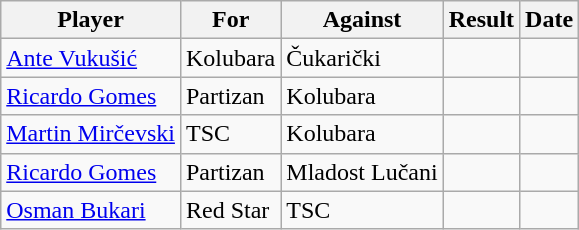<table class="wikitable">
<tr>
<th>Player</th>
<th>For</th>
<th>Against</th>
<th>Result</th>
<th>Date</th>
</tr>
<tr>
<td> <a href='#'>Ante Vukušić</a></td>
<td>Kolubara</td>
<td>Čukarički</td>
<td style="text-align:center"></td>
<td></td>
</tr>
<tr>
<td> <a href='#'>Ricardo Gomes</a></td>
<td>Partizan</td>
<td>Kolubara</td>
<td style="text-align:center"></td>
<td></td>
</tr>
<tr>
<td> <a href='#'>Martin Mirčevski</a></td>
<td>TSC</td>
<td>Kolubara</td>
<td style="text-align:center"></td>
<td></td>
</tr>
<tr>
<td> <a href='#'>Ricardo Gomes</a></td>
<td>Partizan</td>
<td>Mladost Lučani</td>
<td style="text-align:center"></td>
<td></td>
</tr>
<tr>
<td> <a href='#'>Osman Bukari</a></td>
<td>Red Star</td>
<td>TSC</td>
<td style="text-align:center"></td>
<td></td>
</tr>
</table>
